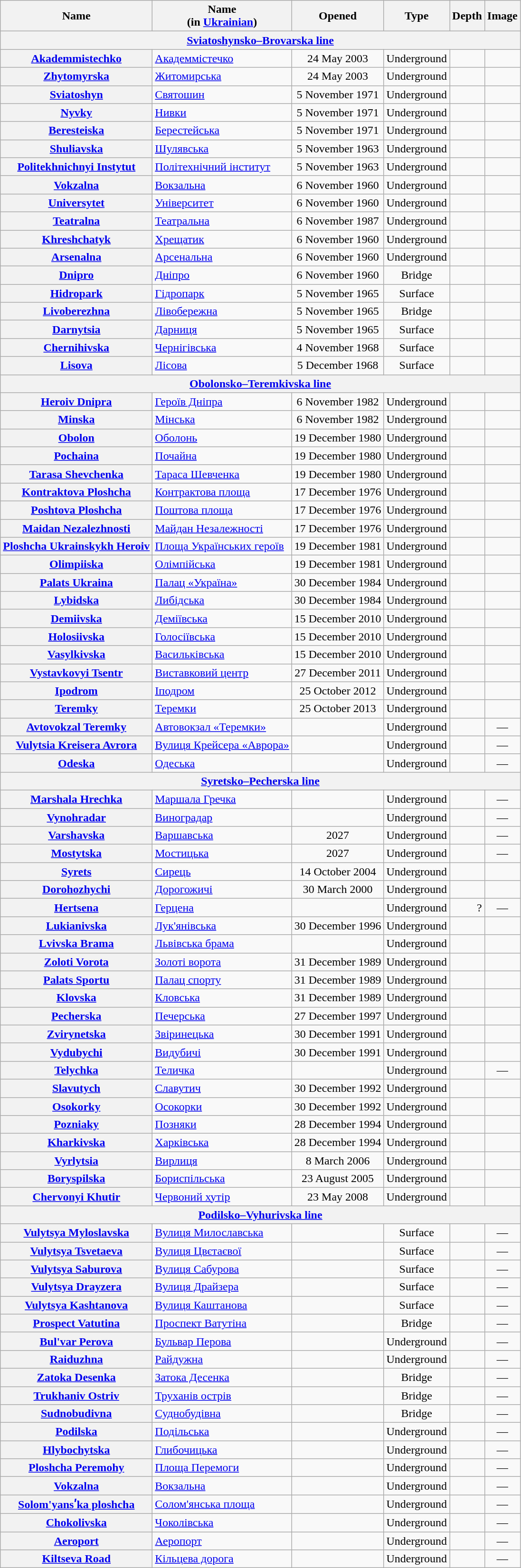<table class="wikitable sortable" id="Table of rapid transit stations">
<tr>
<th scope="col">Name</th>
<th scope="col">Name<br>(in <a href='#'>Ukrainian</a>)</th>
<th scope="col">Opened</th>
<th scope="col">Type</th>
<th scope="col">Depth</th>
<th scope="col">Image</th>
</tr>
<tr>
<th colspan="6"> <a href='#'>Sviatoshynsko–Brovarska line</a></th>
</tr>
<tr>
<th scope="row" align="left"><a href='#'>Akademmistechko</a></th>
<td><a href='#'>Академмістечко</a></td>
<td align=center>24 May 2003</td>
<td align=center>Underground</td>
<td align=right></td>
<td align=center></td>
</tr>
<tr>
<th scope="row" align="left"><a href='#'>Zhytomyrska</a></th>
<td><a href='#'>Житомирська</a></td>
<td align=center>24 May 2003</td>
<td align=center>Underground</td>
<td align=right></td>
<td align=center></td>
</tr>
<tr>
<th scope="row" align="left"><a href='#'>Sviatoshyn</a></th>
<td><a href='#'>Святошин</a></td>
<td align=center>5 November 1971</td>
<td align=center>Underground</td>
<td align=right></td>
<td align=center></td>
</tr>
<tr>
<th scope="row" align="left"><a href='#'>Nyvky</a></th>
<td><a href='#'>Нивки</a></td>
<td align=center>5 November 1971</td>
<td align=center>Underground</td>
<td align=right></td>
<td align=center></td>
</tr>
<tr>
<th scope="row" align="left"><a href='#'>Beresteiska</a></th>
<td><a href='#'>Берестейська</a></td>
<td align=center>5 November 1971</td>
<td align=center>Underground</td>
<td align=right></td>
<td align=center></td>
</tr>
<tr>
<th scope="row" align="left"><a href='#'>Shuliavska</a></th>
<td><a href='#'>Шулявська</a></td>
<td align=center>5 November 1963</td>
<td align=center>Underground</td>
<td align=right></td>
<td align=center></td>
</tr>
<tr>
<th scope="row" align="left"><a href='#'>Politekhnichnyi Instytut</a></th>
<td><a href='#'>Політехнічний інститут</a></td>
<td align=center>5 November 1963</td>
<td align=center>Underground</td>
<td align=right></td>
<td align=center></td>
</tr>
<tr>
<th scope="row" align="left"><a href='#'>Vokzalna</a></th>
<td><a href='#'>Вокзальна</a></td>
<td align=center>6 November 1960</td>
<td align=center>Underground</td>
<td align=right></td>
<td align=center></td>
</tr>
<tr>
<th scope="row" align="left"><a href='#'>Universytet</a></th>
<td><a href='#'>Університет</a></td>
<td align=center>6 November 1960</td>
<td align=center>Underground</td>
<td align=right></td>
<td align=center></td>
</tr>
<tr>
<th scope="row" align="left"><a href='#'>Teatralna</a></th>
<td><a href='#'>Театральна</a></td>
<td align=center>6 November 1987</td>
<td align=center>Underground</td>
<td align=right></td>
<td align=center></td>
</tr>
<tr>
<th scope="row" align="left"><a href='#'>Khreshchatyk</a></th>
<td><a href='#'>Хрещатик</a></td>
<td align=center>6 November 1960</td>
<td align=center>Underground</td>
<td align=right></td>
<td align=center></td>
</tr>
<tr>
<th scope="row" align="left"><a href='#'>Arsenalna</a></th>
<td><a href='#'>Арсенальна</a></td>
<td align=center>6 November 1960</td>
<td align=center>Underground</td>
<td align=right></td>
<td align=center></td>
</tr>
<tr>
<th scope="row" align="left"><a href='#'>Dnipro</a></th>
<td><a href='#'>Дніпро</a></td>
<td align=center>6 November 1960</td>
<td align=center>Bridge</td>
<td align=right></td>
<td align=center></td>
</tr>
<tr>
<th scope="row" align="left"><a href='#'>Hidropark</a></th>
<td><a href='#'>Гідропарк</a></td>
<td align=center>5 November 1965</td>
<td align=center>Surface</td>
<td align=right></td>
<td align=center></td>
</tr>
<tr>
<th scope="row" align="left"><a href='#'>Livoberezhna</a></th>
<td><a href='#'>Лівобережна</a></td>
<td align=center>5 November 1965</td>
<td align=center>Bridge</td>
<td align=right></td>
<td align=center></td>
</tr>
<tr>
<th scope="row" align="left"><a href='#'>Darnytsia</a></th>
<td><a href='#'>Дарниця</a></td>
<td align=center>5 November 1965</td>
<td align=center>Surface</td>
<td align=right></td>
<td align=center></td>
</tr>
<tr>
<th scope="row" align="left"><a href='#'>Chernihivska</a></th>
<td><a href='#'>Чернігівська</a></td>
<td align=center>4 November 1968</td>
<td align=center>Surface</td>
<td align=right></td>
<td align=center></td>
</tr>
<tr>
<th scope="row" align="left"><a href='#'>Lisova</a></th>
<td><a href='#'>Лісова</a></td>
<td align=center>5 December 1968</td>
<td align=center>Surface</td>
<td align=right></td>
<td align=center></td>
</tr>
<tr>
<th colspan="6"> <a href='#'>Obolonsko–Teremkivska line</a></th>
</tr>
<tr>
<th scope="row" align="left"><a href='#'>Heroiv Dnipra</a></th>
<td><a href='#'>Героїв Дніпра</a></td>
<td align=center>6 November 1982</td>
<td align=center>Underground</td>
<td align=right></td>
<td align=center></td>
</tr>
<tr>
<th scope="row" align="left"><a href='#'>Minska</a></th>
<td><a href='#'>Мінська</a></td>
<td align=center>6 November 1982</td>
<td align=center>Underground</td>
<td align=right></td>
<td align=center></td>
</tr>
<tr>
<th scope="row" align="left"><a href='#'>Obolon</a></th>
<td><a href='#'>Оболонь</a></td>
<td align=center>19 December 1980</td>
<td align=center>Underground</td>
<td align=right></td>
<td align=center></td>
</tr>
<tr>
<th scope="row" align="left"><a href='#'>Pochaina</a></th>
<td><a href='#'>Почайна</a></td>
<td align=center>19 December 1980</td>
<td align=center>Underground</td>
<td align=right></td>
<td align=center></td>
</tr>
<tr>
<th scope="row" align="left"><a href='#'>Tarasa Shevchenka</a></th>
<td><a href='#'>Тараса Шевченка</a></td>
<td align=center>19 December 1980</td>
<td align=center>Underground</td>
<td align=right></td>
<td align=center></td>
</tr>
<tr>
<th scope="row" align="left"><a href='#'>Kontraktova Ploshcha</a></th>
<td><a href='#'>Контрактова площа</a></td>
<td align=center>17 December 1976</td>
<td align=center>Underground</td>
<td align=right></td>
<td align=center></td>
</tr>
<tr>
<th scope="row" align="left"><a href='#'>Poshtova Ploshcha</a></th>
<td><a href='#'>Поштова площа</a></td>
<td align=center>17 December 1976</td>
<td align=center>Underground</td>
<td align=right></td>
<td align=center></td>
</tr>
<tr>
<th scope="row" align="left"><a href='#'>Maidan Nezalezhnosti</a></th>
<td><a href='#'>Майдан Незалежності</a></td>
<td align=center>17 December 1976</td>
<td align=center>Underground</td>
<td align=right></td>
<td align=center></td>
</tr>
<tr>
<th scope="row" align="left"><a href='#'>Ploshcha Ukrainskykh Heroiv</a></th>
<td><a href='#'>Площа Українських героїв</a></td>
<td align=center>19 December 1981</td>
<td align=center>Underground</td>
<td align=right></td>
<td align=center></td>
</tr>
<tr>
<th scope="row" align="left"><a href='#'>Olimpiiska</a></th>
<td><a href='#'>Олімпійська</a></td>
<td align=center>19 December 1981</td>
<td align=center>Underground</td>
<td align=right></td>
<td align=center></td>
</tr>
<tr>
<th scope="row" align="left"><a href='#'>Palats Ukraina</a></th>
<td><a href='#'>Палац «Україна»</a></td>
<td align=center>30 December 1984</td>
<td align=center>Underground</td>
<td align=right></td>
<td align=center></td>
</tr>
<tr>
<th scope="row" align="left"><a href='#'>Lybidska</a></th>
<td><a href='#'>Либідська</a></td>
<td align=center>30 December 1984</td>
<td align=center>Underground</td>
<td align=right></td>
<td align=center></td>
</tr>
<tr>
<th scope="row" align="left"><a href='#'>Demiivska</a></th>
<td><a href='#'>Деміївська</a></td>
<td align=center>15 December 2010</td>
<td align=center>Underground</td>
<td align=right></td>
<td align=center></td>
</tr>
<tr>
<th scope="row" align="left"><a href='#'>Holosiivska</a></th>
<td><a href='#'>Голосіївська</a></td>
<td align=center>15 December 2010</td>
<td align=center>Underground</td>
<td align=right></td>
<td align=center></td>
</tr>
<tr>
<th scope="row" align="left"><a href='#'>Vasylkivska</a></th>
<td><a href='#'>Васильківська</a></td>
<td align=center>15 December 2010</td>
<td align=center>Underground</td>
<td align=right></td>
<td align=center></td>
</tr>
<tr>
<th scope="row" align="left"><a href='#'>Vystavkovyi Tsentr</a></th>
<td><a href='#'>Виставковий центр</a></td>
<td align=center>27 December 2011</td>
<td align=center>Underground</td>
<td align=right></td>
<td align=center></td>
</tr>
<tr>
<th scope="row" align="left"><a href='#'>Ipodrom</a></th>
<td><a href='#'>Іподром</a></td>
<td align=center>25 October 2012</td>
<td align=center>Underground</td>
<td align=right></td>
<td align=center></td>
</tr>
<tr>
<th scope="row" align="left"><a href='#'>Teremky</a></th>
<td><a href='#'>Теремки</a></td>
<td align=center>25 October 2013</td>
<td align=center>Underground</td>
<td align=right></td>
<td align=center></td>
</tr>
<tr>
<th scope="row" align="left"><a href='#'>Avtovokzal Teremky</a></th>
<td><a href='#'>Автовокзал «Теремки»</a></td>
<td align=center></td>
<td align=center>Underground</td>
<td align=right></td>
<td align=center>—</td>
</tr>
<tr>
<th scope="row" align="left"><a href='#'>Vulytsia Kreisera Avrora</a></th>
<td><a href='#'>Вулиця Крейсера «Аврора»</a></td>
<td align=center></td>
<td align=center>Underground</td>
<td align=right></td>
<td align=center>—</td>
</tr>
<tr>
<th scope="row" align="left"><a href='#'>Odeska</a></th>
<td><a href='#'>Одеська</a></td>
<td align=center></td>
<td align=center>Underground</td>
<td align=right></td>
<td align=center>—</td>
</tr>
<tr>
<th colspan="6"> <a href='#'>Syretsko–Pecherska line</a></th>
</tr>
<tr>
<th scope="row" align="left"><a href='#'>Marshala Hrechka</a></th>
<td><a href='#'>Маршала Гречка</a></td>
<td align=center></td>
<td align=center>Underground</td>
<td align=right></td>
<td align=center>—</td>
</tr>
<tr>
<th scope="row" align="left"><a href='#'>Vynohradar</a></th>
<td><a href='#'>Виноградар</a></td>
<td align=center></td>
<td align=center>Underground</td>
<td align=center></td>
<td align=center>—</td>
</tr>
<tr>
<th scope="row" align="left"><a href='#'>Varshavska</a></th>
<td><a href='#'>Варшавська</a></td>
<td align=center>2027</td>
<td align=center>Underground</td>
<td align=right></td>
<td align=center>—</td>
</tr>
<tr>
<th scope="row" align="left"><a href='#'>Mostytska</a></th>
<td><a href='#'>Мостицька</a></td>
<td align=center>2027</td>
<td align=center>Underground</td>
<td align=right></td>
<td align=center>—</td>
</tr>
<tr>
<th scope="row" align="left"><a href='#'>Syrets</a></th>
<td><a href='#'>Сирець</a></td>
<td align=center>14 October 2004</td>
<td align=center>Underground</td>
<td align=right></td>
<td align=center></td>
</tr>
<tr>
<th scope="row" align="left"><a href='#'>Dorohozhychi</a></th>
<td><a href='#'>Дорогожичі</a></td>
<td align=center>30 March 2000</td>
<td align=center>Underground</td>
<td align=right></td>
<td align=center></td>
</tr>
<tr>
<th scope="row" align="left"><a href='#'>Hertsena</a></th>
<td><a href='#'>Герцена</a></td>
<td align=center></td>
<td align=center>Underground</td>
<td align=right>?</td>
<td align=center>—</td>
</tr>
<tr>
<th scope="row" align="left"><a href='#'>Lukianivska</a></th>
<td><a href='#'>Лук'янівська</a></td>
<td align=center>30 December 1996</td>
<td align=center>Underground</td>
<td align=right></td>
<td align=center></td>
</tr>
<tr>
<th scope="row" align="left"><a href='#'>Lvivska Brama</a></th>
<td><a href='#'>Львівська брама</a></td>
<td align=center></td>
<td align=center>Underground</td>
<td align=right></td>
<td align=center></td>
</tr>
<tr>
<th scope="row" align="left"><a href='#'>Zoloti Vorota</a></th>
<td><a href='#'>Золоті ворота</a></td>
<td align=center>31 December 1989</td>
<td align=center>Underground</td>
<td align=right></td>
<td align=center></td>
</tr>
<tr>
<th scope="row" align="left"><a href='#'>Palats Sportu</a></th>
<td><a href='#'>Палац спорту</a></td>
<td align=center>31 December 1989</td>
<td align=center>Underground</td>
<td align=right></td>
<td align=center></td>
</tr>
<tr>
<th scope="row" align="left"><a href='#'>Klovska</a></th>
<td><a href='#'>Кловська</a></td>
<td align=center>31 December 1989</td>
<td align=center>Underground</td>
<td align=right></td>
<td align=center></td>
</tr>
<tr>
<th scope="row" align="left"><a href='#'>Pecherska</a></th>
<td><a href='#'>Печерська</a></td>
<td align=center>27 December 1997</td>
<td align=center>Underground</td>
<td align=right></td>
<td align=center></td>
</tr>
<tr>
<th scope="row" align="left"><a href='#'>Zvirynetska</a></th>
<td><a href='#'>Звіринецька</a></td>
<td align=center>30 December 1991</td>
<td align=center>Underground</td>
<td align=right></td>
<td align=center></td>
</tr>
<tr>
<th scope="row" align="left"><a href='#'>Vydubychi</a></th>
<td><a href='#'>Видубичі</a></td>
<td align=center>30 December 1991</td>
<td align=center>Underground</td>
<td align=right></td>
<td align=center></td>
</tr>
<tr>
<th scope="row" align="left"><a href='#'>Telychka</a></th>
<td><a href='#'>Теличка</a></td>
<td align=center></td>
<td align=center>Underground</td>
<td align=center></td>
<td align=center>—</td>
</tr>
<tr>
<th scope="row" align="left"><a href='#'>Slavutych</a></th>
<td><a href='#'>Славутич</a></td>
<td align=center>30 December 1992</td>
<td align=center>Underground</td>
<td align=right></td>
<td align=center></td>
</tr>
<tr>
<th scope="row" align="left"><a href='#'>Osokorky</a></th>
<td><a href='#'>Осокорки</a></td>
<td align=center>30 December 1992</td>
<td align=center>Underground</td>
<td align=right></td>
<td align=center></td>
</tr>
<tr>
<th scope="row" align="left"><a href='#'>Pozniaky</a></th>
<td><a href='#'>Позняки</a></td>
<td align=center>28 December 1994</td>
<td align=center>Underground</td>
<td align=right></td>
<td align=center></td>
</tr>
<tr>
<th scope="row" align="left"><a href='#'>Kharkivska</a></th>
<td><a href='#'>Харківська</a></td>
<td align=center>28 December 1994</td>
<td align=center>Underground</td>
<td align=right></td>
<td align=center></td>
</tr>
<tr>
<th scope="row" align="left"><a href='#'>Vyrlytsia</a></th>
<td><a href='#'>Вирлиця</a></td>
<td align=center>8 March 2006</td>
<td align=center>Underground</td>
<td align=right></td>
<td align=center></td>
</tr>
<tr>
<th scope="row" align="left"><a href='#'>Boryspilska</a></th>
<td><a href='#'>Бориспільська</a></td>
<td align=center>23 August 2005</td>
<td align=center>Underground</td>
<td align=right></td>
<td align=center></td>
</tr>
<tr>
<th scope="row" align="left"><a href='#'>Chervonyi Khutir</a></th>
<td><a href='#'>Червоний хутір</a></td>
<td align=center>23 May 2008</td>
<td align=center>Underground</td>
<td align=right></td>
<td align=center></td>
</tr>
<tr>
<th colspan="6"> <a href='#'>Podilsko–Vyhurivska line</a></th>
</tr>
<tr>
<th scope="row" align="left"><a href='#'>Vulytsya Myloslavska</a></th>
<td><a href='#'>Вулиця Милославська</a></td>
<td align=center></td>
<td align=center>Surface</td>
<td align=center></td>
<td align=center>—</td>
</tr>
<tr>
<th scope="row" align="left"><a href='#'>Vulytsya Tsvetaeva</a></th>
<td><a href='#'>Вулиця Цвєтаєвої</a></td>
<td align=center></td>
<td align=center>Surface</td>
<td align=center></td>
<td align=center>—</td>
</tr>
<tr>
<th scope="row" align="left"><a href='#'>Vulytsya Saburova</a></th>
<td><a href='#'>Вулиця Сабурова</a></td>
<td align=center></td>
<td align=center>Surface</td>
<td align=center></td>
<td align=center>—</td>
</tr>
<tr>
<th scope="row" align="left"><a href='#'>Vulytsya Drayzera</a></th>
<td><a href='#'>Вулиця Драйзера</a></td>
<td align=center></td>
<td align=center>Surface</td>
<td align=center></td>
<td align=center>—</td>
</tr>
<tr>
<th scope="row" align="left"><a href='#'>Vulytsya Kashtanova</a></th>
<td><a href='#'>Вулиця Каштанова</a></td>
<td align=center></td>
<td align=center>Surface</td>
<td align=center></td>
<td align=center>—</td>
</tr>
<tr>
<th scope="row" align="left"><a href='#'>Prospect Vatutina</a></th>
<td><a href='#'>Проспект Ватутіна</a></td>
<td align=center></td>
<td align=center>Bridge</td>
<td align=center></td>
<td align=center>—</td>
</tr>
<tr>
<th scope="row" align="left"><a href='#'>Bul'var Perova</a></th>
<td><a href='#'>Бульвар Перова</a></td>
<td align=center></td>
<td align=center>Underground</td>
<td align=center></td>
<td align=center>—</td>
</tr>
<tr>
<th scope="row" align="left"><a href='#'>Raiduzhna</a></th>
<td><a href='#'>Райдужна</a></td>
<td align=center></td>
<td align=center>Underground</td>
<td align=center></td>
<td align=center>—</td>
</tr>
<tr>
<th scope="row" align="left"><a href='#'>Zatoka Desenka</a></th>
<td><a href='#'>Затока Десенка</a></td>
<td align=center></td>
<td align=center>Bridge</td>
<td align=center></td>
<td align=center>—</td>
</tr>
<tr>
<th scope="row" align="left"><a href='#'>Trukhaniv Ostriv</a></th>
<td><a href='#'>Труханів острів</a></td>
<td align=center></td>
<td align=center>Bridge</td>
<td align=center></td>
<td align=center>—</td>
</tr>
<tr>
<th scope="row" align="left"><a href='#'>Sudnobudivna</a></th>
<td><a href='#'>Суднобудівна</a></td>
<td align=center></td>
<td align=center>Bridge</td>
<td align=center></td>
<td align=center>—</td>
</tr>
<tr>
<th scope="row" align="left"><a href='#'>Podilska</a></th>
<td><a href='#'>Подільська</a></td>
<td align=center></td>
<td align=center>Underground</td>
<td align=center></td>
<td align=center>—</td>
</tr>
<tr>
<th scope="row" align="left"><a href='#'>Hlybochytska</a></th>
<td><a href='#'>Глибочицька</a></td>
<td align=center></td>
<td align=center>Underground</td>
<td align=center></td>
<td align=center>—</td>
</tr>
<tr>
<th scope="row" align="left"><a href='#'>Ploshcha Peremohy</a></th>
<td><a href='#'>Площа Перемоги</a></td>
<td align=center></td>
<td align=center>Underground</td>
<td align=center></td>
<td align=center>—</td>
</tr>
<tr>
<th scope="row" align="left"><a href='#'>Vokzalna</a></th>
<td><a href='#'>Вокзальна</a></td>
<td align=center></td>
<td align=center>Underground</td>
<td align=center></td>
<td align=center>—</td>
</tr>
<tr>
<th scope="row" align="left"><a href='#'>Solom'yansʹka ploshcha</a></th>
<td><a href='#'>Солом'янська площа</a></td>
<td align=center></td>
<td align=center>Underground</td>
<td align=center></td>
<td align=center>—</td>
</tr>
<tr>
<th scope="row" align="left"><a href='#'>Chokolivska</a></th>
<td><a href='#'>Чоколівська</a></td>
<td align=center></td>
<td align=center>Underground</td>
<td align=center></td>
<td align=center>—</td>
</tr>
<tr>
<th scope="row" align="left"><a href='#'>Aeroport</a></th>
<td><a href='#'>Аеропорт</a></td>
<td align=center></td>
<td align=center>Underground</td>
<td align=center></td>
<td align=center>—</td>
</tr>
<tr>
<th scope="row" align="left"><a href='#'>Kiltseva Road</a></th>
<td><a href='#'>Кільцева дорога</a></td>
<td align=center></td>
<td align=center>Underground</td>
<td align=center></td>
<td align=center>—</td>
</tr>
</table>
